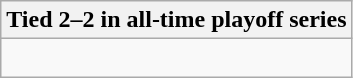<table class="wikitable collapsible collapsed">
<tr>
<th>Tied 2–2 in all-time playoff series</th>
</tr>
<tr>
<td><br>


</td>
</tr>
</table>
